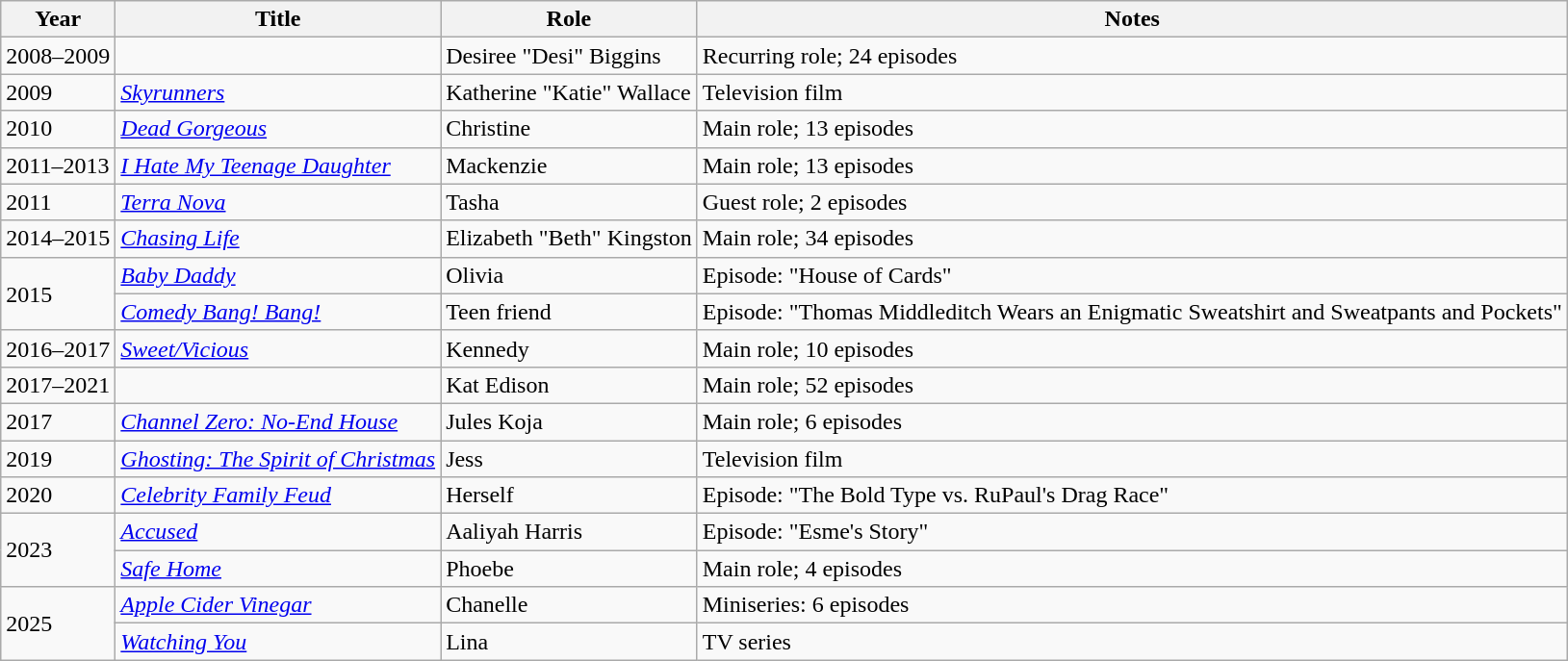<table class="wikitable sortable">
<tr>
<th>Year</th>
<th>Title</th>
<th>Role</th>
<th class="unsortable">Notes</th>
</tr>
<tr>
<td>2008–2009</td>
<td><em></em></td>
<td>Desiree "Desi" Biggins</td>
<td>Recurring role; 24 episodes</td>
</tr>
<tr>
<td>2009</td>
<td><em><a href='#'>Skyrunners</a></em></td>
<td>Katherine "Katie" Wallace</td>
<td>Television film</td>
</tr>
<tr>
<td>2010</td>
<td><em><a href='#'>Dead Gorgeous</a></em></td>
<td>Christine</td>
<td>Main role; 13 episodes</td>
</tr>
<tr>
<td>2011–2013</td>
<td><em><a href='#'>I Hate My Teenage Daughter</a></em></td>
<td>Mackenzie</td>
<td>Main role; 13 episodes</td>
</tr>
<tr>
<td>2011</td>
<td><em><a href='#'>Terra Nova</a></em></td>
<td>Tasha</td>
<td>Guest role; 2 episodes</td>
</tr>
<tr>
<td>2014–2015</td>
<td><em><a href='#'>Chasing Life</a></em></td>
<td>Elizabeth "Beth" Kingston</td>
<td>Main role; 34 episodes</td>
</tr>
<tr>
<td rowspan="2">2015</td>
<td><em><a href='#'>Baby Daddy</a></em></td>
<td>Olivia</td>
<td>Episode: "House of Cards"</td>
</tr>
<tr>
<td><em><a href='#'>Comedy Bang! Bang!</a></em></td>
<td>Teen friend</td>
<td>Episode: "Thomas Middleditch Wears an Enigmatic Sweatshirt and Sweatpants and Pockets"</td>
</tr>
<tr>
<td>2016–2017</td>
<td><em><a href='#'>Sweet/Vicious</a></em></td>
<td>Kennedy</td>
<td>Main role; 10 episodes</td>
</tr>
<tr>
<td>2017–2021</td>
<td><em></em></td>
<td>Kat Edison</td>
<td>Main role; 52 episodes</td>
</tr>
<tr>
<td>2017</td>
<td><em><a href='#'>Channel Zero: No-End House</a></em></td>
<td>Jules Koja</td>
<td>Main role; 6 episodes</td>
</tr>
<tr>
<td>2019</td>
<td><em><a href='#'>Ghosting: The Spirit of Christmas</a></em></td>
<td>Jess</td>
<td>Television film</td>
</tr>
<tr>
<td>2020</td>
<td><em><a href='#'>Celebrity Family Feud</a></em></td>
<td>Herself</td>
<td>Episode: "The Bold Type vs. RuPaul's Drag Race"</td>
</tr>
<tr>
<td rowspan="2">2023</td>
<td><em><a href='#'>Accused</a></em></td>
<td>Aaliyah Harris</td>
<td>Episode: "Esme's Story"</td>
</tr>
<tr>
<td><em><a href='#'>Safe Home</a></em></td>
<td>Phoebe</td>
<td>Main role; 4 episodes</td>
</tr>
<tr>
<td rowspan="2">2025</td>
<td><em><a href='#'>Apple Cider Vinegar</a></em></td>
<td>Chanelle</td>
<td>Miniseries: 6 episodes</td>
</tr>
<tr>
<td><em><a href='#'>Watching You</a></em></td>
<td>Lina</td>
<td>TV series</td>
</tr>
</table>
